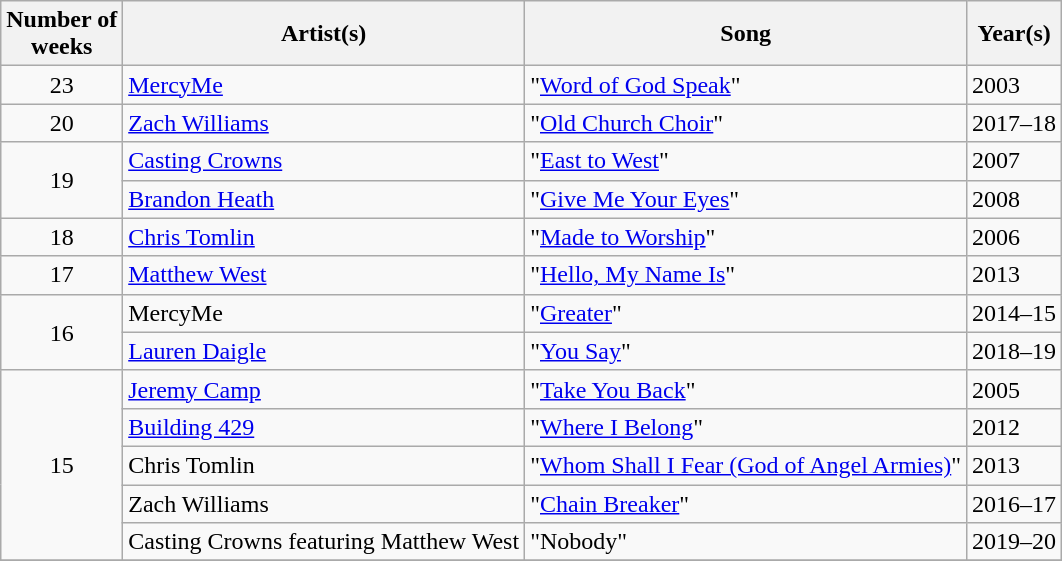<table class="wikitable">
<tr>
<th>Number of <br> weeks</th>
<th>Artist(s)</th>
<th>Song</th>
<th>Year(s)</th>
</tr>
<tr>
<td style="text-align:center;">23</td>
<td><a href='#'>MercyMe</a></td>
<td>"<a href='#'>Word of God Speak</a>"</td>
<td>2003</td>
</tr>
<tr>
<td style="text-align:center;">20</td>
<td><a href='#'>Zach Williams</a></td>
<td>"<a href='#'>Old Church Choir</a>"</td>
<td>2017–18</td>
</tr>
<tr>
<td rowspan="2"  style="text-align:center;">19</td>
<td><a href='#'>Casting Crowns</a></td>
<td>"<a href='#'>East to West</a>"</td>
<td>2007</td>
</tr>
<tr>
<td><a href='#'>Brandon Heath</a></td>
<td>"<a href='#'>Give Me Your Eyes</a>"</td>
<td>2008</td>
</tr>
<tr>
<td style="text-align:center;">18</td>
<td><a href='#'>Chris Tomlin</a></td>
<td>"<a href='#'>Made to Worship</a>"</td>
<td>2006</td>
</tr>
<tr>
<td style="text-align:center;">17</td>
<td><a href='#'>Matthew West</a></td>
<td>"<a href='#'>Hello, My Name Is</a>"</td>
<td>2013</td>
</tr>
<tr>
<td rowspan="2" style="text-align:center;">16</td>
<td>MercyMe</td>
<td>"<a href='#'>Greater</a>"</td>
<td>2014–15</td>
</tr>
<tr>
<td><a href='#'>Lauren Daigle</a></td>
<td>"<a href='#'>You Say</a>"</td>
<td>2018–19</td>
</tr>
<tr>
<td rowspan="5"  style="text-align:center;">15</td>
<td><a href='#'>Jeremy Camp</a></td>
<td>"<a href='#'>Take You Back</a>"</td>
<td>2005</td>
</tr>
<tr>
<td><a href='#'>Building 429</a></td>
<td>"<a href='#'>Where I Belong</a>"</td>
<td>2012</td>
</tr>
<tr>
<td>Chris Tomlin</td>
<td>"<a href='#'>Whom Shall I Fear (God of Angel Armies)</a>"</td>
<td>2013</td>
</tr>
<tr>
<td>Zach Williams</td>
<td>"<a href='#'>Chain Breaker</a>"</td>
<td>2016–17</td>
</tr>
<tr>
<td>Casting Crowns featuring Matthew West</td>
<td>"Nobody"</td>
<td>2019–20</td>
</tr>
<tr>
</tr>
</table>
